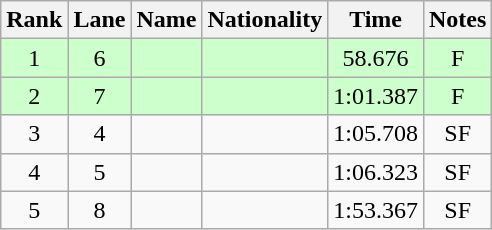<table class="wikitable sortable" style="text-align:center">
<tr>
<th>Rank</th>
<th>Lane</th>
<th>Name</th>
<th>Nationality</th>
<th>Time</th>
<th>Notes</th>
</tr>
<tr bgcolor=ccffcc>
<td>1</td>
<td>6</td>
<td align=left></td>
<td align=left></td>
<td>58.676</td>
<td>F</td>
</tr>
<tr bgcolor=ccffcc>
<td>2</td>
<td>7</td>
<td align=left></td>
<td align=left></td>
<td>1:01.387</td>
<td>F</td>
</tr>
<tr>
<td>3</td>
<td>4</td>
<td align=left></td>
<td align=left></td>
<td>1:05.708</td>
<td>SF</td>
</tr>
<tr>
<td>4</td>
<td>5</td>
<td align=left></td>
<td align=left></td>
<td>1:06.323</td>
<td>SF</td>
</tr>
<tr>
<td>5</td>
<td>8</td>
<td align=left></td>
<td align=left></td>
<td>1:53.367</td>
<td>SF</td>
</tr>
</table>
